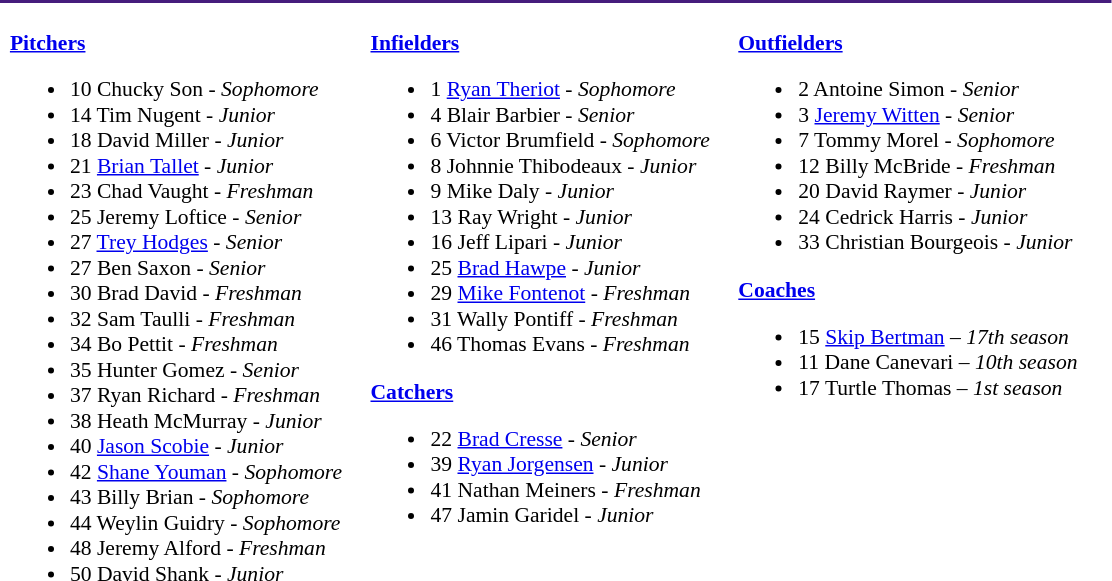<table class="toccolours" style="border-collapse:collapse; font-size:90%;">
<tr>
<td colspan="7" style=background:#461D7C;color:#FDD023; border: 2px solid #FDD023;></td>
</tr>
<tr>
</tr>
<tr>
<td width="03"> </td>
<td valign="top"><br><strong><a href='#'>Pitchers</a></strong><ul><li>10 Chucky Son - <em>Sophomore</em></li><li>14 Tim Nugent - <em>Junior</em></li><li>18 David Miller - <em>Junior</em></li><li>21 <a href='#'>Brian Tallet</a> - <em>Junior</em></li><li>23 Chad Vaught - <em>Freshman</em></li><li>25 Jeremy Loftice - <em>Senior</em></li><li>27 <a href='#'>Trey Hodges</a> - <em>Senior</em></li><li>27 Ben Saxon - <em>Senior</em></li><li>30 Brad David - <em>Freshman</em></li><li>32 Sam Taulli - <em>Freshman</em></li><li>34 Bo Pettit - <em>Freshman</em></li><li>35 Hunter Gomez - <em>Senior</em></li><li>37 Ryan Richard - <em>Freshman</em></li><li>38 Heath McMurray - <em>Junior</em></li><li>40 <a href='#'>Jason Scobie</a> - <em>Junior</em></li><li>42 <a href='#'>Shane Youman</a> - <em>Sophomore</em></li><li>43 Billy Brian - <em>Sophomore</em></li><li>44 Weylin Guidry - <em>Sophomore</em></li><li>48 Jeremy Alford - <em>Freshman</em></li><li>50 David Shank - <em>Junior</em></li></ul></td>
<td width="15"> </td>
<td valign="top"><br><strong><a href='#'>Infielders</a></strong><ul><li>1 <a href='#'>Ryan Theriot</a> - <em>Sophomore</em></li><li>4 Blair Barbier - <em>Senior</em></li><li>6 Victor Brumfield - <em>Sophomore</em></li><li>8 Johnnie Thibodeaux - <em>Junior</em></li><li>9 Mike Daly - <em>Junior</em></li><li>13 Ray Wright - <em>Junior</em></li><li>16 Jeff Lipari - <em>Junior</em></li><li>25 <a href='#'>Brad Hawpe</a> - <em>Junior</em></li><li>29 <a href='#'>Mike Fontenot</a> - <em>Freshman</em></li><li>31 Wally Pontiff - <em>Freshman</em></li><li>46 Thomas Evans - <em>Freshman</em></li></ul><strong><a href='#'>Catchers</a></strong><ul><li>22 <a href='#'>Brad Cresse</a> - <em>Senior</em></li><li>39 <a href='#'>Ryan Jorgensen</a> - <em>Junior</em></li><li>41 Nathan Meiners - <em>Freshman</em></li><li>47 Jamin Garidel - <em>Junior</em></li></ul></td>
<td width="15"> </td>
<td valign="top"><br><strong><a href='#'>Outfielders</a></strong><ul><li>2 Antoine Simon - <em>Senior</em></li><li>3 <a href='#'>Jeremy Witten</a> - <em>Senior</em></li><li>7 Tommy Morel - <em>Sophomore</em></li><li>12 Billy McBride - <em>Freshman</em></li><li>20 David Raymer - <em>Junior</em></li><li>24 Cedrick Harris - <em>Junior</em></li><li>33 Christian Bourgeois - <em>Junior</em></li></ul><strong><a href='#'>Coaches</a></strong><ul><li>15 <a href='#'>Skip Bertman</a> – <em>17th season</em></li><li>11 Dane Canevari – <em>10th season</em></li><li>17 Turtle Thomas – <em>1st season</em></li></ul></td>
<td width="20"> </td>
</tr>
</table>
